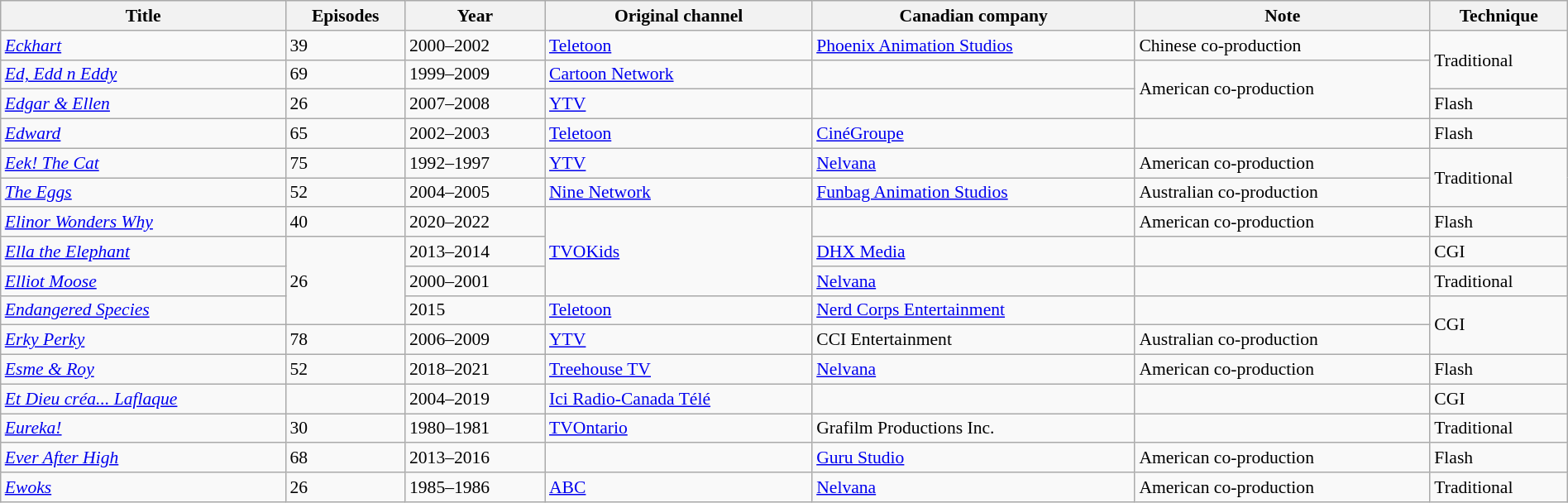<table class="wikitable sortable" style="text-align: left; font-size:90%; width:100%;">
<tr>
<th>Title</th>
<th>Episodes</th>
<th>Year</th>
<th>Original channel</th>
<th>Canadian company</th>
<th>Note</th>
<th>Technique</th>
</tr>
<tr>
<td><em><a href='#'>Eckhart</a></em></td>
<td>39</td>
<td>2000–2002</td>
<td><a href='#'>Teletoon</a></td>
<td><a href='#'>Phoenix Animation Studios</a></td>
<td>Chinese co-production</td>
<td rowspan="2">Traditional</td>
</tr>
<tr>
<td><em><a href='#'>Ed, Edd n Eddy</a></em></td>
<td>69</td>
<td>1999–2009</td>
<td><a href='#'>Cartoon Network</a></td>
<td></td>
<td rowspan="2">American co-production</td>
</tr>
<tr>
<td><em><a href='#'>Edgar & Ellen</a></em></td>
<td>26</td>
<td>2007–2008</td>
<td><a href='#'>YTV</a></td>
<td></td>
<td>Flash</td>
</tr>
<tr>
<td><em><a href='#'>Edward</a></em></td>
<td>65</td>
<td>2002–2003</td>
<td><a href='#'>Teletoon</a></td>
<td><a href='#'>CinéGroupe</a></td>
<td></td>
<td>Flash</td>
</tr>
<tr>
<td><em><a href='#'>Eek! The Cat</a></em></td>
<td>75</td>
<td>1992–1997</td>
<td><a href='#'>YTV</a></td>
<td><a href='#'>Nelvana</a></td>
<td>American co-production</td>
<td rowspan="2">Traditional</td>
</tr>
<tr>
<td><em><a href='#'>The Eggs</a></em></td>
<td>52</td>
<td>2004–2005</td>
<td><a href='#'>Nine Network</a></td>
<td><a href='#'>Funbag Animation Studios</a></td>
<td>Australian co-production</td>
</tr>
<tr>
<td><em><a href='#'>Elinor Wonders Why</a></em></td>
<td>40</td>
<td>2020–2022</td>
<td rowspan="3"><a href='#'>TVOKids</a></td>
<td></td>
<td>American co-production</td>
<td>Flash</td>
</tr>
<tr>
<td><em><a href='#'>Ella the Elephant</a></em></td>
<td rowspan="3">26</td>
<td>2013–2014</td>
<td><a href='#'>DHX Media</a></td>
<td></td>
<td>CGI</td>
</tr>
<tr>
<td><em><a href='#'>Elliot Moose</a></em></td>
<td>2000–2001</td>
<td><a href='#'>Nelvana</a></td>
<td></td>
<td>Traditional</td>
</tr>
<tr>
<td><em><a href='#'>Endangered Species</a></em></td>
<td>2015</td>
<td><a href='#'>Teletoon</a></td>
<td><a href='#'>Nerd Corps Entertainment</a></td>
<td></td>
<td rowspan="2">CGI</td>
</tr>
<tr>
<td><em><a href='#'>Erky Perky</a></em></td>
<td>78</td>
<td>2006–2009</td>
<td><a href='#'>YTV</a></td>
<td>CCI Entertainment</td>
<td>Australian co-production</td>
</tr>
<tr>
<td><em><a href='#'>Esme & Roy</a></em></td>
<td>52</td>
<td>2018–2021</td>
<td><a href='#'>Treehouse TV</a></td>
<td><a href='#'>Nelvana</a></td>
<td>American co-production</td>
<td>Flash</td>
</tr>
<tr>
<td><em><a href='#'>Et Dieu créa... Laflaque</a></em></td>
<td></td>
<td>2004–2019</td>
<td><a href='#'>Ici Radio-Canada Télé</a></td>
<td></td>
<td></td>
<td>CGI</td>
</tr>
<tr>
<td><em><a href='#'>Eureka!</a></em></td>
<td>30</td>
<td>1980–1981</td>
<td><a href='#'>TVOntario</a></td>
<td>Grafilm Productions Inc.</td>
<td></td>
<td>Traditional</td>
</tr>
<tr>
<td><em><a href='#'>Ever After High</a></em></td>
<td>68</td>
<td>2013–2016</td>
<td></td>
<td><a href='#'>Guru Studio</a></td>
<td>American co-production</td>
<td>Flash</td>
</tr>
<tr>
<td><em><a href='#'>Ewoks</a></em></td>
<td>26</td>
<td>1985–1986</td>
<td><a href='#'>ABC</a></td>
<td><a href='#'>Nelvana</a></td>
<td>American co-production</td>
<td>Traditional</td>
</tr>
</table>
